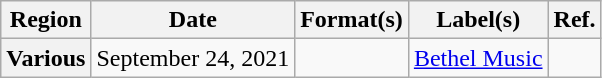<table class="wikitable plainrowheaders">
<tr>
<th scope="col">Region</th>
<th scope="col">Date</th>
<th scope="col">Format(s)</th>
<th scope="col">Label(s)</th>
<th scope="col">Ref.</th>
</tr>
<tr>
<th scope="row">Various</th>
<td>September 24, 2021</td>
<td></td>
<td><a href='#'>Bethel Music</a></td>
<td></td>
</tr>
</table>
